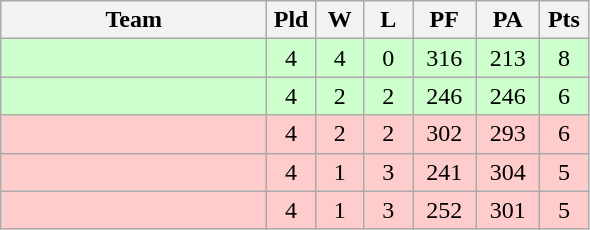<table class="wikitable" style="text-align:center;">
<tr>
<th width=170>Team</th>
<th width=25>Pld</th>
<th width=25>W</th>
<th width=25>L</th>
<th width=35>PF</th>
<th width=35>PA</th>
<th width=25>Pts</th>
</tr>
<tr bgcolor=#ccffcc>
<td align="left"></td>
<td>4</td>
<td>4</td>
<td>0</td>
<td>316</td>
<td>213</td>
<td>8</td>
</tr>
<tr bgcolor=#ccffcc>
<td align="left"></td>
<td>4</td>
<td>2</td>
<td>2</td>
<td>246</td>
<td>246</td>
<td>6</td>
</tr>
<tr bgcolor=#ffcccc>
<td align="left"></td>
<td>4</td>
<td>2</td>
<td>2</td>
<td>302</td>
<td>293</td>
<td>6</td>
</tr>
<tr bgcolor=#ffcccc>
<td align="left"></td>
<td>4</td>
<td>1</td>
<td>3</td>
<td>241</td>
<td>304</td>
<td>5</td>
</tr>
<tr bgcolor=#ffcccc>
<td align="left"></td>
<td>4</td>
<td>1</td>
<td>3</td>
<td>252</td>
<td>301</td>
<td>5</td>
</tr>
</table>
